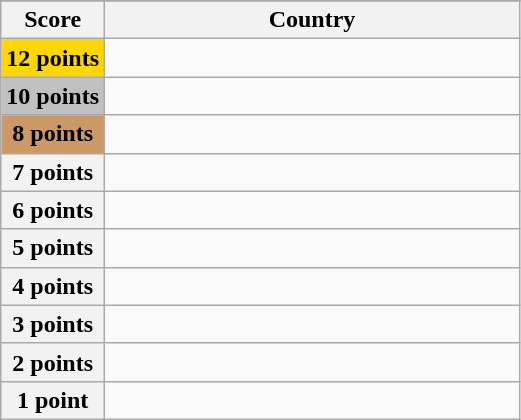<table class="wikitable">
<tr>
</tr>
<tr>
<th scope="col" width="20%">Score</th>
<th scope="col">Country</th>
</tr>
<tr>
<th scope="row" style="background:gold">12 points</th>
<td></td>
</tr>
<tr>
<th scope="row" style="background:silver">10 points</th>
<td></td>
</tr>
<tr>
<th scope="row" style="background:#CC9966">8 points</th>
<td></td>
</tr>
<tr>
<th scope="row">7 points</th>
<td></td>
</tr>
<tr>
<th scope="row">6 points</th>
<td></td>
</tr>
<tr>
<th scope="row">5 points</th>
<td></td>
</tr>
<tr>
<th scope="row">4 points</th>
<td></td>
</tr>
<tr>
<th scope="row">3 points</th>
<td></td>
</tr>
<tr>
<th scope="row">2 points</th>
<td></td>
</tr>
<tr>
<th scope="row">1 point</th>
<td></td>
</tr>
</table>
